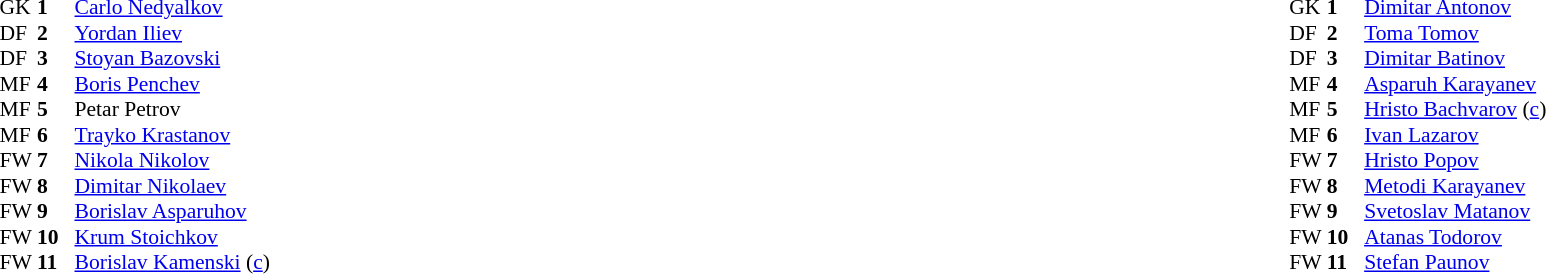<table style="width:100%">
<tr>
<td style="vertical-align:top;width:50%"><br><table style="font-size:90%" cellspacing="0" cellpadding="0">
<tr>
<th width="25"></th>
<th width="25"></th>
</tr>
<tr>
<td>GK</td>
<td><strong>1</strong></td>
<td> <a href='#'>Carlo Nedyalkov</a></td>
</tr>
<tr>
<td>DF</td>
<td><strong>2</strong></td>
<td> <a href='#'>Yordan Iliev</a></td>
</tr>
<tr>
<td>DF</td>
<td><strong>3</strong></td>
<td> <a href='#'>Stoyan Bazovski</a></td>
</tr>
<tr>
<td>MF</td>
<td><strong>4</strong></td>
<td> <a href='#'>Boris Penchev</a></td>
</tr>
<tr>
<td>MF</td>
<td><strong>5</strong></td>
<td> Petar Petrov</td>
</tr>
<tr>
<td>MF</td>
<td><strong>6</strong></td>
<td> <a href='#'>Trayko Krastanov</a></td>
</tr>
<tr>
<td>FW</td>
<td><strong>7</strong></td>
<td> <a href='#'>Nikola Nikolov</a></td>
</tr>
<tr>
<td>FW</td>
<td><strong>8</strong></td>
<td> <a href='#'>Dimitar Nikolaev</a></td>
</tr>
<tr>
<td>FW</td>
<td><strong>9</strong></td>
<td> <a href='#'>Borislav Asparuhov</a></td>
</tr>
<tr>
<td>FW</td>
<td><strong>10</strong></td>
<td> <a href='#'>Krum Stoichkov</a></td>
</tr>
<tr>
<td>FW</td>
<td><strong>11</strong></td>
<td> <a href='#'>Borislav Kamenski</a> (<a href='#'>c</a>)</td>
</tr>
</table>
</td>
<td valign="top"></td>
<td valign="top" width="50%"><br><table cellspacing="0" cellpadding="0" style="font-size:90%;margin:auto">
<tr>
<th width="25"></th>
<th width="25"></th>
</tr>
<tr>
<td>GK</td>
<td><strong>1</strong></td>
<td> <a href='#'>Dimitar Antonov</a></td>
</tr>
<tr>
<td>DF</td>
<td><strong>2</strong></td>
<td> <a href='#'>Toma Tomov</a></td>
</tr>
<tr>
<td>DF</td>
<td><strong>3</strong></td>
<td> <a href='#'>Dimitar Batinov</a></td>
</tr>
<tr>
<td>MF</td>
<td><strong>4</strong></td>
<td> <a href='#'>Asparuh Karayanev</a></td>
</tr>
<tr>
<td>MF</td>
<td><strong>5</strong></td>
<td> <a href='#'>Hristo Bachvarov</a> (<a href='#'>c</a>)</td>
</tr>
<tr>
<td>MF</td>
<td><strong>6</strong></td>
<td> <a href='#'>Ivan Lazarov</a></td>
</tr>
<tr>
<td>FW</td>
<td><strong>7</strong></td>
<td> <a href='#'>Hristo Popov</a></td>
</tr>
<tr>
<td>FW</td>
<td><strong>8</strong></td>
<td> <a href='#'>Metodi Karayanev</a></td>
</tr>
<tr>
<td>FW</td>
<td><strong>9</strong></td>
<td> <a href='#'>Svetoslav Matanov</a></td>
</tr>
<tr>
<td>FW</td>
<td><strong>10</strong></td>
<td> <a href='#'>Atanas Todorov</a></td>
</tr>
<tr>
<td>FW</td>
<td><strong>11</strong></td>
<td> <a href='#'>Stefan Paunov</a></td>
</tr>
</table>
</td>
</tr>
</table>
